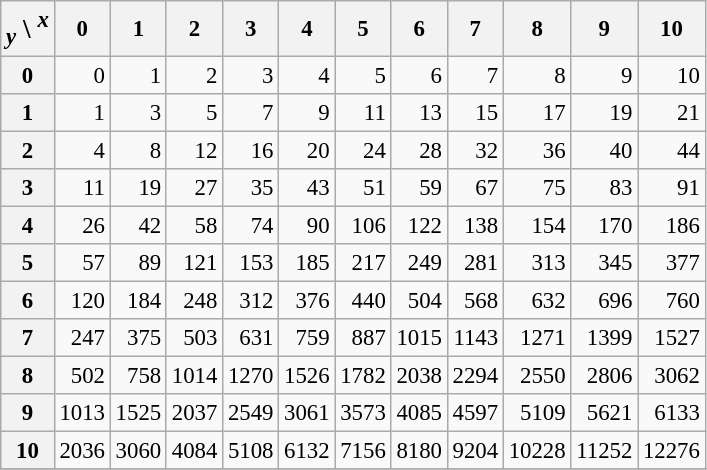<table class="wikitable" style="text-align:right; font-size:95%">
<tr>
<th><big><em><sub>y</sub></em> \ <em><sup>x</sup></em></big></th>
<th>0</th>
<th>1</th>
<th>2</th>
<th>3</th>
<th>4</th>
<th>5</th>
<th>6</th>
<th>7</th>
<th>8</th>
<th>9</th>
<th>10</th>
</tr>
<tr>
<th>0</th>
<td>0</td>
<td>1</td>
<td>2</td>
<td>3</td>
<td>4</td>
<td>5</td>
<td>6</td>
<td>7</td>
<td>8</td>
<td>9</td>
<td>10</td>
</tr>
<tr>
<th>1</th>
<td>1</td>
<td>3</td>
<td>5</td>
<td>7</td>
<td>9</td>
<td>11</td>
<td>13</td>
<td>15</td>
<td>17</td>
<td>19</td>
<td>21</td>
</tr>
<tr>
<th>2</th>
<td>4</td>
<td>8</td>
<td>12</td>
<td>16</td>
<td>20</td>
<td>24</td>
<td>28</td>
<td>32</td>
<td>36</td>
<td>40</td>
<td>44</td>
</tr>
<tr>
<th>3</th>
<td>11</td>
<td>19</td>
<td>27</td>
<td>35</td>
<td>43</td>
<td>51</td>
<td>59</td>
<td>67</td>
<td>75</td>
<td>83</td>
<td>91</td>
</tr>
<tr>
<th>4</th>
<td>26</td>
<td>42</td>
<td>58</td>
<td>74</td>
<td>90</td>
<td>106</td>
<td>122</td>
<td>138</td>
<td>154</td>
<td>170</td>
<td>186</td>
</tr>
<tr>
<th>5</th>
<td>57</td>
<td>89</td>
<td>121</td>
<td>153</td>
<td>185</td>
<td>217</td>
<td>249</td>
<td>281</td>
<td>313</td>
<td>345</td>
<td>377</td>
</tr>
<tr>
<th>6</th>
<td>120</td>
<td>184</td>
<td>248</td>
<td>312</td>
<td>376</td>
<td>440</td>
<td>504</td>
<td>568</td>
<td>632</td>
<td>696</td>
<td>760</td>
</tr>
<tr>
<th>7</th>
<td>247</td>
<td>375</td>
<td>503</td>
<td>631</td>
<td>759</td>
<td>887</td>
<td>1015</td>
<td>1143</td>
<td>1271</td>
<td>1399</td>
<td>1527</td>
</tr>
<tr>
<th>8</th>
<td>502</td>
<td>758</td>
<td>1014</td>
<td>1270</td>
<td>1526</td>
<td>1782</td>
<td>2038</td>
<td>2294</td>
<td>2550</td>
<td>2806</td>
<td>3062</td>
</tr>
<tr>
<th>9</th>
<td>1013</td>
<td>1525</td>
<td>2037</td>
<td>2549</td>
<td>3061</td>
<td>3573</td>
<td>4085</td>
<td>4597</td>
<td>5109</td>
<td>5621</td>
<td>6133</td>
</tr>
<tr>
<th>10</th>
<td>2036</td>
<td>3060</td>
<td>4084</td>
<td>5108</td>
<td>6132</td>
<td>7156</td>
<td>8180</td>
<td>9204</td>
<td>10228</td>
<td>11252</td>
<td>12276</td>
</tr>
<tr>
</tr>
</table>
